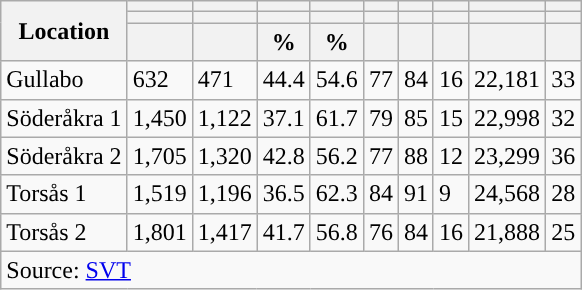<table role="presentation" class="wikitable sortable mw-collapsible">
<tr>
<th rowspan="3">Location</th>
<th></th>
<th></th>
<th></th>
<th></th>
<th></th>
<th></th>
<th></th>
<th></th>
<th></th>
</tr>
<tr>
<th></th>
<th></th>
<th style="background:"></th>
<th style="background:"></th>
<th></th>
<th></th>
<th></th>
<th></th>
<th></th>
</tr>
<tr>
<th data-sort-type="number"></th>
<th data-sort-type="number"></th>
<th data-sort-type="number">%</th>
<th data-sort-type="number">%</th>
<th data-sort-type="number"></th>
<th data-sort-type="number"></th>
<th data-sort-type="number"></th>
<th data-sort-type="number"></th>
<th data-sort-type="number"></th>
</tr>
<tr>
<td align="left">Gullabo</td>
<td>632</td>
<td>471</td>
<td>44.4</td>
<td>54.6</td>
<td>77</td>
<td>84</td>
<td>16</td>
<td>22,181</td>
<td>33</td>
</tr>
<tr>
<td align="left">Söderåkra 1</td>
<td>1,450</td>
<td>1,122</td>
<td>37.1</td>
<td>61.7</td>
<td>79</td>
<td>85</td>
<td>15</td>
<td>22,998</td>
<td>32</td>
</tr>
<tr>
<td align="left">Söderåkra 2</td>
<td>1,705</td>
<td>1,320</td>
<td>42.8</td>
<td>56.2</td>
<td>77</td>
<td>88</td>
<td>12</td>
<td>23,299</td>
<td>36</td>
</tr>
<tr>
<td align="left">Torsås 1</td>
<td>1,519</td>
<td>1,196</td>
<td>36.5</td>
<td>62.3</td>
<td>84</td>
<td>91</td>
<td>9</td>
<td>24,568</td>
<td>28</td>
</tr>
<tr>
<td align="left">Torsås 2</td>
<td>1,801</td>
<td>1,417</td>
<td>41.7</td>
<td>56.8</td>
<td>76</td>
<td>84</td>
<td>16</td>
<td>21,888</td>
<td>25</td>
</tr>
<tr>
<td colspan="10" align="left">Source: <a href='#'>SVT</a></td>
</tr>
</table>
